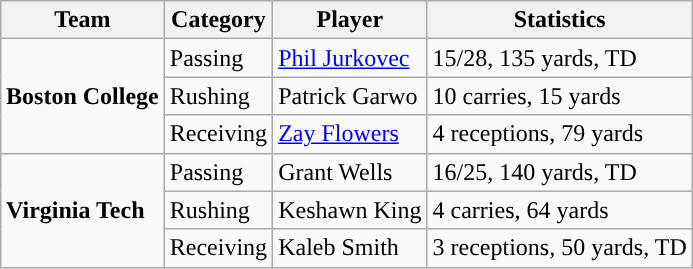<table class="wikitable" style="float: right;">
<tr>
<th>Team</th>
<th>Category</th>
<th>Player</th>
<th>Statistics</th>
</tr>
<tr>
<td rowspan=3><strong>Boston College</strong></td>
<td>Passing</td>
<td><a href='#'>Phil Jurkovec</a></td>
<td>15/28, 135 yards, TD</td>
</tr>
<tr>
<td>Rushing</td>
<td>Patrick Garwo</td>
<td>10 carries, 15 yards</td>
</tr>
<tr>
<td>Receiving</td>
<td><a href='#'>Zay Flowers</a></td>
<td>4 receptions, 79 yards</td>
</tr>
<tr>
<td rowspan=3><strong>Virginia Tech</strong></td>
<td>Passing</td>
<td>Grant Wells</td>
<td>16/25, 140 yards, TD</td>
</tr>
<tr>
<td>Rushing</td>
<td>Keshawn King</td>
<td>4 carries, 64 yards</td>
</tr>
<tr>
<td>Receiving</td>
<td>Kaleb Smith</td>
<td>3 receptions, 50 yards, TD</td>
</tr>
</table>
